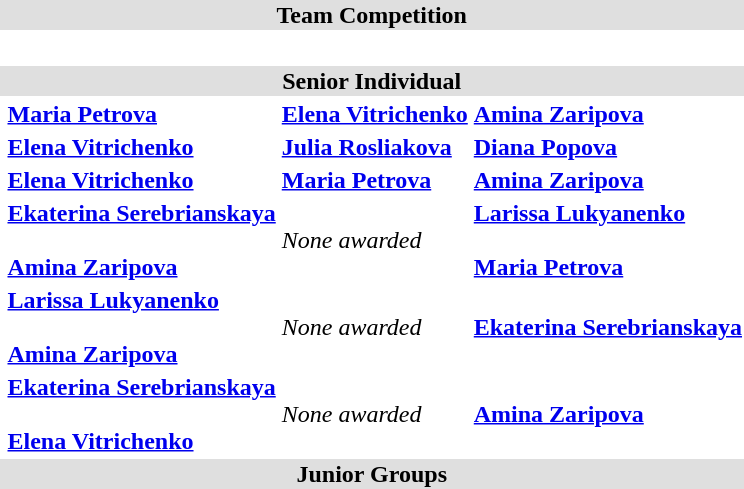<table>
<tr bgcolor="DFDFDF">
<td colspan="4" align="center"><strong>Team Competition</strong></td>
</tr>
<tr>
<th scope=row style="text-align:left"></th>
<td><strong></strong><br></td>
<td><strong></strong><br></td>
<td><strong></strong><br></td>
</tr>
<tr bgcolor="DFDFDF">
<td colspan="4" align="center"><strong>Senior Individual</strong></td>
</tr>
<tr>
<th scope=row style="text-align:left"></th>
<td><strong><a href='#'>Maria Petrova</a></strong><br></td>
<td><strong><a href='#'>Elena Vitrichenko</a></strong><br></td>
<td><strong><a href='#'>Amina Zaripova</a></strong><br></td>
</tr>
<tr>
<th scope=row style="text-align:left"></th>
<td><strong><a href='#'>Elena Vitrichenko</a></strong><br></td>
<td><strong><a href='#'>Julia Rosliakova</a></strong><br></td>
<td><strong><a href='#'>Diana Popova</a></strong><br></td>
</tr>
<tr>
<th scope=row style="text-align:left"></th>
<td><strong><a href='#'>Elena Vitrichenko</a></strong><br></td>
<td><strong><a href='#'>Maria Petrova</a></strong><br></td>
<td><strong><a href='#'>Amina Zaripova</a></strong><br></td>
</tr>
<tr>
<th scope=row style="text-align:left"></th>
<td><strong><a href='#'>Ekaterina Serebrianskaya</a></strong><br><small></small><br><strong><a href='#'>Amina Zaripova</a></strong><br><small></small></td>
<td><em>None awarded</em></td>
<td><strong><a href='#'>Larissa Lukyanenko</a></strong><br><small></small><br><strong><a href='#'>Maria Petrova</a></strong><br><small></small></td>
</tr>
<tr>
<th scope=row style="text-align:left"></th>
<td><strong><a href='#'>Larissa Lukyanenko</a></strong><br><small></small><br><strong><a href='#'>Amina Zaripova</a></strong><br><small></small></td>
<td><em>None awarded</em></td>
<td><strong><a href='#'>Ekaterina Serebrianskaya</a></strong><br></td>
</tr>
<tr>
<th scope=row style="text-align:left"></th>
<td><strong><a href='#'>Ekaterina Serebrianskaya</a></strong><br><small></small><br><strong><a href='#'>Elena Vitrichenko</a></strong><br><small></small></td>
<td><em>None awarded</em></td>
<td><strong><a href='#'>Amina Zaripova</a></strong><br></td>
</tr>
<tr bgcolor="DFDFDF">
<td colspan="4" align="center"><strong>Junior Groups</strong></td>
</tr>
<tr>
<th scope=row style="text-align:left"></th>
<td><strong></strong></td>
<td><strong></strong></td>
<td><strong></strong></td>
</tr>
</table>
